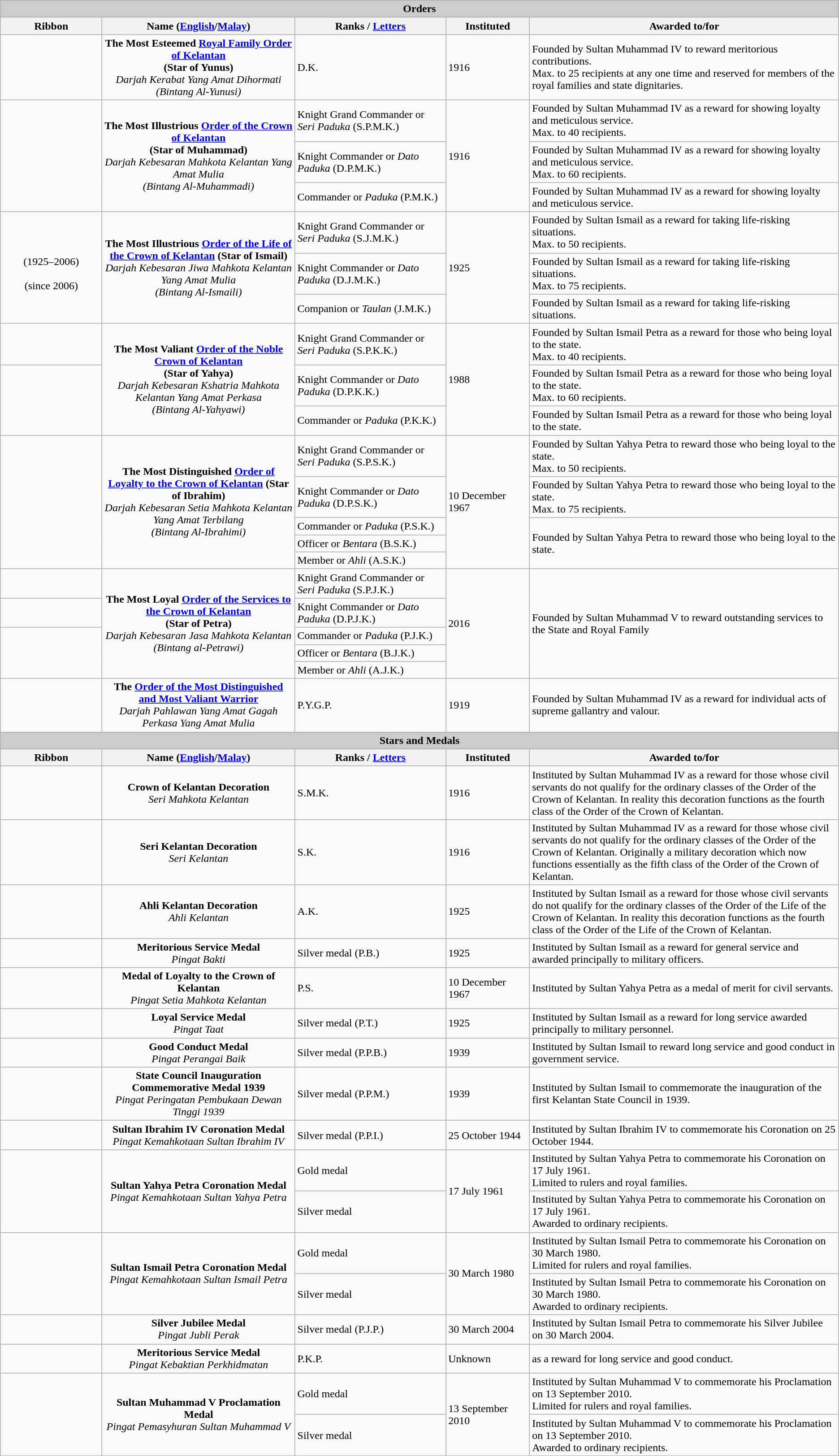<table class="wikitable">
<tr>
<th colspan=5 style="background-color:#cccccc">Orders</th>
</tr>
<tr>
<th width="144px">Ribbon</th>
<th width="23%">Name (<a href='#'>English</a>/<a href='#'>Malay</a>)</th>
<th width="18%">Ranks / <a href='#'>Letters</a></th>
<th width="10%">Instituted</th>
<th>Awarded to/for</th>
</tr>
<tr>
<td align=center></td>
<td align=center><strong>The Most Esteemed <a href='#'>Royal Family Order of Kelantan</a><br>(Star of Yunus)</strong><br><em>Darjah Kerabat Yang Amat Dihormati <br>(Bintang Al-Yunusi)</em></td>
<td>D.K.</td>
<td>1916</td>
<td>Founded by Sultan Muhammad IV to reward meritorious contributions. <br>Max. to 25 recipients at any one time and reserved for members of the royal families and state dignitaries.</td>
</tr>
<tr>
<td rowspan=3 align=center></td>
<td rowspan=3 align=center><strong>The Most Illustrious <a href='#'>Order of the Crown of Kelantan</a> <br>(Star of Muhammad)</strong><br><em>Darjah Kebesaran Mahkota Kelantan Yang Amat Mulia <br>(Bintang Al-Muhammadi)</em></td>
<td>Knight Grand Commander or <em>Seri Paduka</em> (S.P.M.K.)</td>
<td rowspan=3>1916</td>
<td>Founded by Sultan Muhammad IV as a reward for showing loyalty and meticulous service. <br>Max. to 40 recipients.</td>
</tr>
<tr>
<td>Knight Commander or <em>Dato Paduka</em> (D.P.M.K.)</td>
<td>Founded by Sultan Muhammad IV as a reward for showing loyalty and meticulous service. <br>Max. to 60 recipients.</td>
</tr>
<tr>
<td>Commander or <em>Paduka</em> (P.M.K.)</td>
<td>Founded by Sultan Muhammad IV as a reward for showing loyalty and meticulous service.</td>
</tr>
<tr>
<td rowspan=3 align=center><br>(1925–2006)<br> <br>(since 2006)</td>
<td rowspan=3 align=center><strong>The Most Illustrious <a href='#'>Order of the Life of the Crown of Kelantan</a> (Star of Ismail)</strong><br><em>Darjah Kebesaran Jiwa Mahkota Kelantan Yang Amat Mulia <br>(Bintang Al-Ismaili)</em></td>
<td>Knight Grand Commander or <em>Seri Paduka</em> (S.J.M.K.)</td>
<td rowspan=3>1925</td>
<td>Founded by Sultan Ismail as a reward for taking life-risking situations. <br> Max. to 50 recipients.</td>
</tr>
<tr>
<td>Knight Commander or <em>Dato Paduka</em> (D.J.M.K.)</td>
<td>Founded by Sultan Ismail as a reward for taking life-risking situations. <br> Max. to 75 recipients.</td>
</tr>
<tr>
<td>Companion or <em>Taulan</em> (J.M.K.)</td>
<td>Founded by Sultan Ismail as a reward for taking life-risking situations.</td>
</tr>
<tr>
<td align=center></td>
<td rowspan=3 align=center><strong>The Most Valiant <a href='#'>Order of the Noble Crown of Kelantan</a> <br>(Star of Yahya)</strong><br><em>Darjah Kebesaran Kshatria Mahkota Kelantan Yang Amat Perkasa <br>(Bintang Al-Yahyawi)</em></td>
<td>Knight Grand Commander or <em>Seri Paduka</em> (S.P.K.K.)</td>
<td rowspan=3>1988</td>
<td>Founded by Sultan Ismail Petra as a reward for those who being loyal to the state. <br> Max. to 40 recipients.</td>
</tr>
<tr>
<td rowspan=2 align=center></td>
<td>Knight Commander or <em>Dato Paduka</em> (D.P.K.K.)</td>
<td>Founded by Sultan Ismail Petra as a reward for those who being loyal to the state. <br> Max. to 60 recipients.</td>
</tr>
<tr>
<td>Commander or <em>Paduka</em> (P.K.K.)</td>
<td>Founded by Sultan Ismail Petra as a reward for those who being loyal to the state.</td>
</tr>
<tr>
<td rowspan=5 align=center></td>
<td rowspan=5 align=center><strong>The Most Distinguished <a href='#'>Order of Loyalty to the Crown of Kelantan</a> (Star of Ibrahim)</strong><br><em>Darjah Kebesaran Setia Mahkota Kelantan Yang Amat Terbilang <br>(Bintang Al-Ibrahimi)</em></td>
<td>Knight Grand Commander or <em>Seri Paduka</em> (S.P.S.K.)</td>
<td rowspan=5>10 December 1967</td>
<td>Founded by Sultan Yahya Petra to reward those who being loyal to the state. <br> Max. to 50 recipients.</td>
</tr>
<tr>
<td>Knight Commander or <em>Dato Paduka</em> (D.P.S.K.)</td>
<td>Founded by Sultan Yahya Petra to reward those who being loyal to the state. <br> Max. to 75 recipients.</td>
</tr>
<tr>
<td>Commander or <em>Paduka</em> (P.S.K.)</td>
<td rowspan=3>Founded by Sultan Yahya Petra to reward those who being loyal to the state.</td>
</tr>
<tr>
<td>Officer or <em>Bentara</em> (B.S.K.)</td>
</tr>
<tr>
<td>Member or <em>Ahli</em> (A.S.K.)</td>
</tr>
<tr>
<td align=center></td>
<td rowspan=5 align=center><strong>The Most Loyal <a href='#'>Order of the Services to the Crown of Kelantan</a> <br>(Star of Petra)</strong><br><em>Darjah Kebesaran Jasa Mahkota Kelantan  <br>(Bintang al-Petrawi)</em></td>
<td>Knight Grand Commander or <em>Seri Paduka</em> (S.P.J.K.)</td>
<td rowspan=5>2016</td>
<td rowspan=5>Founded by Sultan Muhammad V to reward outstanding services to the State and Royal Family</td>
</tr>
<tr>
<td align=center></td>
<td>Knight Commander or <em>Dato Paduka</em> (D.P.J.K.)</td>
</tr>
<tr>
<td rowspan=3 align=center></td>
<td>Commander or <em>Paduka</em> (P.J.K.)</td>
</tr>
<tr>
<td>Officer or <em>Bentara</em> (B.J.K.)</td>
</tr>
<tr>
<td>Member or <em>Ahli</em> (A.J.K.)</td>
</tr>
<tr>
<td align=center></td>
<td align=center><strong>The <a href='#'>Order of the Most Distinguished and Most Valiant Warrior</a></strong> <br> <em>Darjah Pahlawan Yang Amat Gagah Perkasa Yang Amat Mulia</em></td>
<td>P.Y.G.P.</td>
<td>1919</td>
<td>Founded by Sultan Muhammad IV as a reward for individual acts of supreme gallantry and valour.</td>
</tr>
<tr>
<th colspan=5 style="background-color:#cccccc">Stars and Medals</th>
</tr>
<tr>
<th width="144px">Ribbon</th>
<th width="23%">Name (<a href='#'>English</a>/<a href='#'>Malay</a>)</th>
<th width="18%">Ranks / <a href='#'>Letters</a></th>
<th width="10%">Instituted</th>
<th>Awarded to/for</th>
</tr>
<tr>
<td align=center></td>
<td align=center><strong>Crown of Kelantan Decoration</strong><br><em>Seri Mahkota Kelantan</em></td>
<td>S.M.K.</td>
<td>1916</td>
<td>Instituted by Sultan Muhammad IV as a reward for those whose civil servants do not qualify for the ordinary classes of the Order of the Crown of Kelantan. In reality this decoration functions as the fourth class of the Order of the Crown of Kelantan.</td>
</tr>
<tr>
<td align=center></td>
<td align=center><strong>Seri Kelantan Decoration</strong><br><em>Seri Kelantan</em></td>
<td>S.K.</td>
<td>1916</td>
<td>Instituted by Sultan Muhammad IV as a reward for those whose civil servants do not qualify for the ordinary classes of the Order of the Crown of Kelantan. Originally a military decoration which now functions essentially as the fifth class of the Order of the Crown of Kelantan.</td>
</tr>
<tr>
<td align=center></td>
<td align=center><strong>Ahli Kelantan Decoration</strong><br><em>Ahli Kelantan</em></td>
<td>A.K.</td>
<td>1925</td>
<td>Instituted by Sultan Ismail as a reward for those whose civil servants do not qualify for the ordinary classes of the Order of the Life of the Crown of Kelantan. In reality this decoration functions as the fourth class of the Order of the Life of the Crown of Kelantan.</td>
</tr>
<tr>
<td align=center></td>
<td align=center><strong>Meritorious Service Medal</strong><br><em>Pingat Bakti</em></td>
<td>Silver medal (P.B.)</td>
<td>1925</td>
<td>Instituted by Sultan Ismail as a reward for general service and awarded principally to military officers.</td>
</tr>
<tr>
<td align=center></td>
<td align=center><strong>Medal of Loyalty to the Crown of Kelantan</strong><br><em>Pingat Setia Mahkota Kelantan</em></td>
<td>P.S.</td>
<td>10 December 1967</td>
<td>Instituted by Sultan Yahya Petra as a medal of merit for civil servants.</td>
</tr>
<tr>
<td align=center></td>
<td align=center><strong>Loyal Service Medal</strong><br><em>Pingat Taat</em></td>
<td>Silver medal (P.T.)</td>
<td>1925</td>
<td>Instituted by Sultan Ismail as a reward for long service awarded principally to military personnel.</td>
</tr>
<tr>
<td align=center></td>
<td align=center><strong>Good Conduct Medal</strong><br><em>Pingat Perangai Baik</em></td>
<td>Silver medal (P.P.B.)</td>
<td>1939</td>
<td>Instituted by Sultan Ismail to reward long service and good conduct in government service.</td>
</tr>
<tr>
<td align=center></td>
<td align=center><strong>State Council Inauguration Commemorative Medal 1939</strong><br><em>Pingat Peringatan Pembukaan Dewan Tinggi 1939</em></td>
<td>Silver medal (P.P.M.)</td>
<td>1939</td>
<td>Instituted by Sultan Ismail to commemorate the inauguration of the first Kelantan State Council in 1939.</td>
</tr>
<tr>
<td align=center></td>
<td align=center><strong>Sultan Ibrahim IV Coronation Medal</strong><br><em>Pingat Kemahkotaan Sultan Ibrahim IV</em></td>
<td>Silver medal (P.P.I.)</td>
<td>25 October 1944</td>
<td>Instituted by Sultan Ibrahim IV to commemorate his Coronation on 25 October 1944.</td>
</tr>
<tr>
<td rowspan=2 align=center></td>
<td rowspan=2 align=center><strong>Sultan Yahya Petra Coronation Medal</strong><br><em>Pingat Kemahkotaan Sultan Yahya Petra</em></td>
<td>Gold medal</td>
<td rowspan=2>17 July 1961</td>
<td>Instituted by Sultan Yahya Petra to commemorate his Coronation on 17 July 1961. <br> Limited to rulers and royal families.</td>
</tr>
<tr>
<td>Silver medal</td>
<td>Instituted by Sultan Yahya Petra to commemorate his Coronation on 17 July 1961. <br> Awarded to ordinary recipients.</td>
</tr>
<tr>
<td rowspan=2 align=center></td>
<td rowspan=2 align=center><strong>Sultan Ismail Petra Coronation Medal</strong><br><em>Pingat Kemahkotaan Sultan Ismail Petra</em></td>
<td>Gold medal</td>
<td rowspan=2>30 March 1980</td>
<td>Instituted by Sultan Ismail Petra to commemorate his Coronation on 30 March 1980. <br> Limited for rulers and royal families.</td>
</tr>
<tr>
<td>Silver medal</td>
<td>Instituted by Sultan Ismail Petra to commemorate his Coronation on 30 March 1980. <br> Awarded to ordinary recipients.</td>
</tr>
<tr>
<td align=center></td>
<td align=center><strong>Silver Jubilee Medal</strong><br><em>Pingat Jubli Perak</em></td>
<td>Silver medal (P.J.P.)</td>
<td>30 March 2004</td>
<td>Instituted by Sultan Ismail Petra to commemorate his Silver Jubilee on 30 March 2004.</td>
</tr>
<tr>
<td align=center></td>
<td align=center><strong>Meritorious Service Medal</strong><br><em>Pingat Kebaktian Perkhidmatan</em></td>
<td>P.K.P.</td>
<td>Unknown</td>
<td>as a reward for long service and good conduct.</td>
</tr>
<tr>
<td rowspan=2 align=center></td>
<td rowspan=2 align=center><strong>Sultan Muhammad V Proclamation Medal</strong><br><em>Pingat Pemasyhuran Sultan Muhammad V</em></td>
<td>Gold medal</td>
<td rowspan=2>13 September 2010</td>
<td>Instituted by Sultan Muhammad V to commemorate his Proclamation on 13 September 2010. <br> Limited for rulers and royal families.</td>
</tr>
<tr>
<td>Silver medal</td>
<td>Instituted by Sultan Muhammad V to commemorate his Proclamation on 13 September 2010. <br> Awarded to ordinary recipients.</td>
</tr>
<tr>
</tr>
</table>
